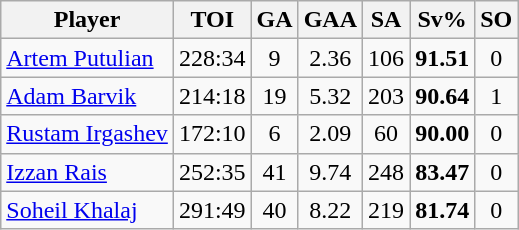<table class="wikitable sortable" style="text-align:center;">
<tr>
<th>Player</th>
<th>TOI</th>
<th>GA</th>
<th>GAA</th>
<th>SA</th>
<th>Sv%</th>
<th>SO</th>
</tr>
<tr>
<td style="text-align:left;"> <a href='#'>Artem Putulian</a></td>
<td>228:34</td>
<td>9</td>
<td>2.36</td>
<td>106</td>
<td><strong>91.51</strong></td>
<td>0</td>
</tr>
<tr>
<td style="text-align:left;"> <a href='#'>Adam Barvik</a></td>
<td>214:18</td>
<td>19</td>
<td>5.32</td>
<td>203</td>
<td><strong>90.64</strong></td>
<td>1</td>
</tr>
<tr>
<td style="text-align:left;"> <a href='#'>Rustam Irgashev</a></td>
<td>172:10</td>
<td>6</td>
<td>2.09</td>
<td>60</td>
<td><strong>90.00</strong></td>
<td>0</td>
</tr>
<tr>
<td style="text-align:left;"> <a href='#'>Izzan Rais</a></td>
<td>252:35</td>
<td>41</td>
<td>9.74</td>
<td>248</td>
<td><strong>83.47</strong></td>
<td>0</td>
</tr>
<tr>
<td style="text-align:left;"> <a href='#'>Soheil Khalaj</a></td>
<td>291:49</td>
<td>40</td>
<td>8.22</td>
<td>219</td>
<td><strong>81.74</strong></td>
<td>0</td>
</tr>
</table>
